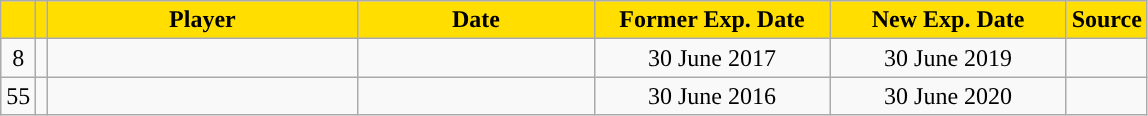<table class="wikitable sortable">
<tr>
<th style="background:#FFDE00"></th>
<th style="background:#FFDE00"></th>
<th width=200 style="background:#FFDE00">Player</th>
<th width=150 style="background:#FFDE00">Date</th>
<th width=150 style="background:#FFDE00">Former Exp. Date</th>
<th width=150 style="background:#FFDE00">New Exp. Date</th>
<th style="background:#FFDE00">Source</th>
</tr>
<tr>
<td align=center>8</td>
<td align=center></td>
<td></td>
<td align=center></td>
<td align=center>30 June 2017</td>
<td align=center>30 June 2019</td>
<td align=center></td>
</tr>
<tr>
<td align=center>55</td>
<td align=center></td>
<td></td>
<td align=center></td>
<td align=center>30 June 2016</td>
<td align=center>30 June 2020</td>
<td align=center></td>
</tr>
</table>
